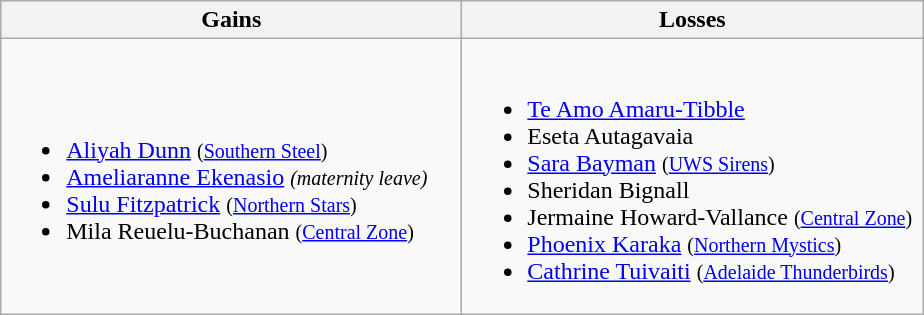<table class=wikitable>
<tr>
<th width=300> Gains</th>
<th width=300> Losses</th>
</tr>
<tr>
<td><br><ul><li><a href='#'>Aliyah Dunn</a> <small>(<a href='#'>Southern Steel</a>)</small></li><li><a href='#'>Ameliaranne Ekenasio</a> <small><em>(maternity leave)</em></small></li><li><a href='#'>Sulu Fitzpatrick</a> <small>(<a href='#'>Northern Stars</a>)</small></li><li>Mila Reuelu-Buchanan <small>(<a href='#'>Central Zone</a>)</small></li></ul></td>
<td><br><ul><li><a href='#'>Te Amo Amaru-Tibble</a></li><li>Eseta Autagavaia</li><li><a href='#'>Sara Bayman</a> <small>(<a href='#'>UWS Sirens</a>)</small></li><li>Sheridan Bignall</li><li>Jermaine Howard-Vallance <small>(<a href='#'>Central Zone</a>)</small></li><li><a href='#'>Phoenix Karaka</a> <small>(<a href='#'>Northern Mystics</a>)</small></li><li><a href='#'>Cathrine Tuivaiti</a> <small>(<a href='#'>Adelaide Thunderbirds</a>)</small></li></ul></td>
</tr>
</table>
